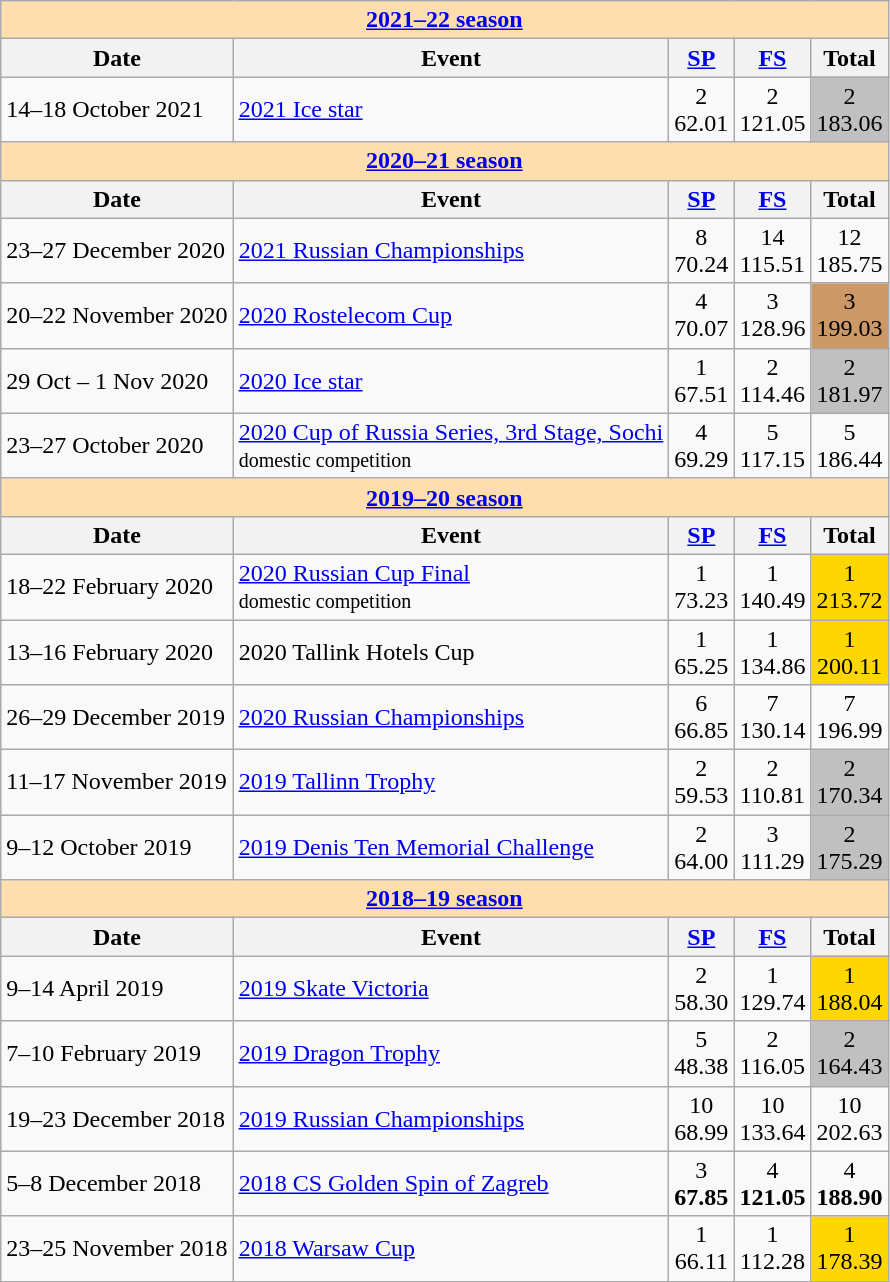<table class="wikitable">
<tr>
<td style="background-color: #ffdead; " colspan=5 align=center><a href='#'><strong>2021–22 season</strong></a></td>
</tr>
<tr>
<th>Date</th>
<th>Event</th>
<th><a href='#'>SP</a></th>
<th><a href='#'>FS</a></th>
<th>Total</th>
</tr>
<tr>
<td>14–18 October 2021</td>
<td><a href='#'>2021 Ice star</a></td>
<td align=center>2 <br> 62.01</td>
<td align=center>2 <br> 121.05</td>
<td align=center bgcolor=silver>2 <br> 183.06</td>
</tr>
<tr>
<td style="background-color: #ffdead; " colspan=5 align=center><a href='#'><strong>2020–21 season</strong></a></td>
</tr>
<tr>
<th>Date</th>
<th>Event</th>
<th><a href='#'>SP</a></th>
<th><a href='#'>FS</a></th>
<th>Total</th>
</tr>
<tr>
<td>23–27 December 2020</td>
<td><a href='#'>2021 Russian Championships</a></td>
<td align=center>8 <br> 70.24</td>
<td align=center>14 <br> 115.51</td>
<td align=center>12 <br> 185.75</td>
</tr>
<tr>
<td>20–22 November 2020</td>
<td><a href='#'>2020 Rostelecom Cup</a></td>
<td align=center>4 <br> 70.07</td>
<td align=center>3 <br> 128.96</td>
<td align=center bgcolor=cc9966>3 <br> 199.03</td>
</tr>
<tr>
<td>29 Oct – 1 Nov 2020</td>
<td><a href='#'>2020 Ice star</a></td>
<td align=center>1 <br> 67.51</td>
<td align=center>2 <br> 114.46</td>
<td align=center bgcolor=silver>2 <br> 181.97</td>
</tr>
<tr>
<td>23–27 October 2020</td>
<td><a href='#'>2020 Cup of Russia Series, 3rd Stage, Sochi</a> <br> <small>domestic competition</small></td>
<td align=center>4 <br>  69.29</td>
<td align=center>5 <br>  117.15</td>
<td align=center>5 <br> 186.44</td>
</tr>
<tr>
<td style="background-color: #ffdead; " colspan=5 align=center><a href='#'><strong>2019–20 season</strong></a></td>
</tr>
<tr>
<th>Date</th>
<th>Event</th>
<th><a href='#'>SP</a></th>
<th><a href='#'>FS</a></th>
<th>Total</th>
</tr>
<tr>
<td>18–22 February 2020</td>
<td><a href='#'>2020 Russian Cup Final</a><br><small>domestic competition</small></td>
<td align=center>1 <br> 73.23</td>
<td align=center>1 <br> 140.49</td>
<td align=center bgcolor=gold>1 <br> 213.72</td>
</tr>
<tr>
<td>13–16 February 2020</td>
<td>2020 Tallink Hotels Cup<br></td>
<td align=center>1 <br> 65.25</td>
<td align=center>1 <br> 134.86</td>
<td align=center bgcolor=gold>1 <br> 200.11</td>
</tr>
<tr>
<td>26–29 December 2019</td>
<td><a href='#'>2020 Russian Championships</a></td>
<td align=center>6 <br> 66.85</td>
<td align=center>7 <br> 130.14</td>
<td align=center>7 <br> 196.99</td>
</tr>
<tr>
<td>11–17 November 2019</td>
<td><a href='#'>2019 Tallinn Trophy</a></td>
<td align=center>2 <br> 59.53</td>
<td align=center>2 <br> 110.81</td>
<td align=center bgcolor=silver>2 <br> 170.34</td>
</tr>
<tr>
<td>9–12 October 2019</td>
<td><a href='#'>2019 Denis Ten Memorial Challenge</a></td>
<td align=center>2 <br> 64.00</td>
<td align=center>3 <br> 111.29</td>
<td align=center bgcolor=silver>2 <br> 175.29</td>
</tr>
<tr>
<td style="background-color: #ffdead; " colspan=5 align=center><a href='#'><strong>2018–19 season</strong></a></td>
</tr>
<tr>
<th>Date</th>
<th>Event</th>
<th><a href='#'>SP</a></th>
<th><a href='#'>FS</a></th>
<th>Total</th>
</tr>
<tr>
<td>9–14 April 2019</td>
<td><a href='#'>2019 Skate Victoria</a></td>
<td align=center>2 <br> 58.30</td>
<td align=center>1 <br> 129.74</td>
<td align=center bgcolor=gold>1 <br> 188.04</td>
</tr>
<tr>
<td>7–10 February 2019</td>
<td><a href='#'>2019 Dragon Trophy</a></td>
<td align=center>5 <br> 48.38</td>
<td align=center>2 <br> 116.05</td>
<td align=center bgcolor=silver>2 <br> 164.43</td>
</tr>
<tr>
<td>19–23 December 2018</td>
<td><a href='#'>2019 Russian Championships</a></td>
<td align=center>10 <br> 68.99</td>
<td align=center>10 <br> 133.64</td>
<td align=center>10 <br> 202.63</td>
</tr>
<tr>
<td>5–8 December 2018</td>
<td><a href='#'>2018 CS Golden Spin of Zagreb</a></td>
<td align=center>3 <br> <strong>67.85</strong></td>
<td align=center>4 <br> <strong>121.05</strong></td>
<td align=center>4 <br> <strong>188.90</strong></td>
</tr>
<tr>
<td>23–25 November 2018</td>
<td><a href='#'>2018 Warsaw Cup</a></td>
<td align=center>1 <br> 66.11</td>
<td align=center>1 <br> 112.28</td>
<td align=center bgcolor=gold>1 <br> 178.39</td>
</tr>
</table>
